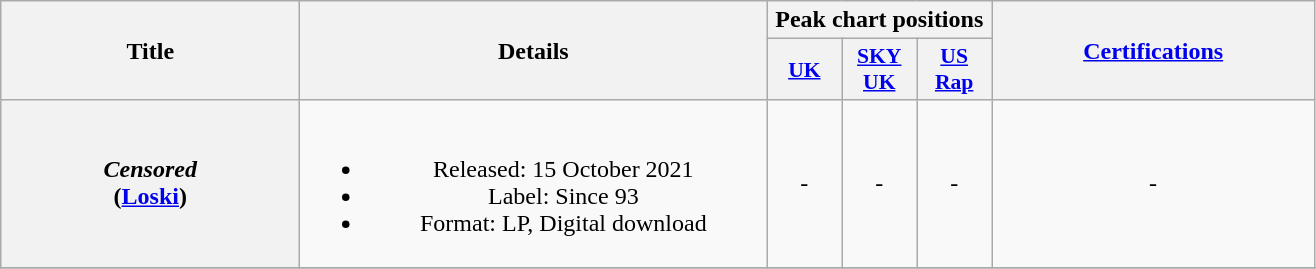<table class="wikitable plainrowheaders" style="text-align:center;">
<tr>
<th rowspan="2" style="width:12em;">Title</th>
<th rowspan="2" style="width:19em;">Details</th>
<th colspan="3">Peak chart positions</th>
<th scope="col" rowspan="2" style="width:13em;"><a href='#'>Certifications</a></th>
</tr>
<tr>
<th style="width:3em;font-size:90%;"><a href='#'>UK</a><br></th>
<th style="width:3em;font-size:90%;"><a href='#'>SKY UK</a><br></th>
<th style="width:3em;font-size:90%;"><a href='#'>US Rap</a><br></th>
</tr>
<tr>
<th scope="row"><em>Censored</em><br><span>(<a href='#'>Loski</a>)</span></th>
<td><br><ul><li>Released: 15 October 2021</li><li>Label: Since 93</li><li>Format: LP, Digital download</li></ul></td>
<td>-</td>
<td>-</td>
<td>-</td>
<td>-</td>
</tr>
<tr>
</tr>
</table>
